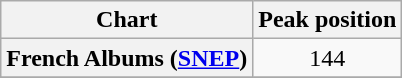<table class="wikitable sortable plainrowheaders" style="text-align:center">
<tr>
<th scope="col">Chart</th>
<th scope="col">Peak position</th>
</tr>
<tr>
<th scope="row">French Albums (<a href='#'>SNEP</a>)</th>
<td>144</td>
</tr>
<tr>
</tr>
</table>
